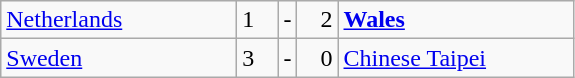<table class="wikitable">
<tr>
<td width=150> <a href='#'>Netherlands</a></td>
<td style="width:20px; text-align:left;">1</td>
<td>-</td>
<td style="width:20px; text-align:right;">2</td>
<td width=150> <strong><a href='#'>Wales</a></strong></td>
</tr>
<tr>
<td> <a href='#'>Sweden</a></td>
<td style="text-align:left;">3</td>
<td>-</td>
<td style="text-align:right;">0</td>
<td> <a href='#'>Chinese Taipei</a></td>
</tr>
</table>
